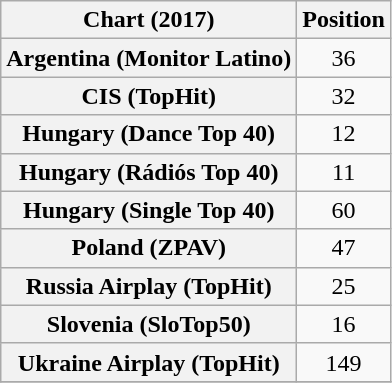<table class="wikitable plainrowheaders sortable" style="text-align:center">
<tr>
<th>Chart (2017)</th>
<th>Position</th>
</tr>
<tr>
<th scope="row">Argentina (Monitor Latino)</th>
<td>36</td>
</tr>
<tr>
<th scope="row">CIS (TopHit)</th>
<td style="text-align:center;">32</td>
</tr>
<tr>
<th scope="row">Hungary (Dance Top 40)</th>
<td>12</td>
</tr>
<tr>
<th scope="row">Hungary (Rádiós Top 40)</th>
<td>11</td>
</tr>
<tr>
<th scope="row">Hungary (Single Top 40)</th>
<td>60</td>
</tr>
<tr>
<th scope="row">Poland (ZPAV)</th>
<td>47</td>
</tr>
<tr>
<th scope="row">Russia Airplay (TopHit)</th>
<td style="text-align:center;">25</td>
</tr>
<tr>
<th scope="row">Slovenia (SloTop50)</th>
<td>16</td>
</tr>
<tr>
<th scope="row">Ukraine Airplay (TopHit)</th>
<td style="text-align:center;">149</td>
</tr>
<tr>
</tr>
</table>
